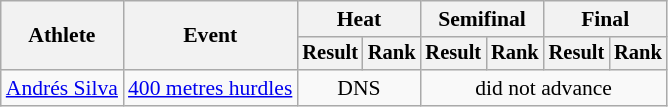<table class="wikitable" style="font-size:90%">
<tr>
<th rowspan="2">Athlete</th>
<th rowspan="2">Event</th>
<th colspan="2">Heat</th>
<th colspan="2">Semifinal</th>
<th colspan="2">Final</th>
</tr>
<tr style="font-size:95%">
<th>Result</th>
<th>Rank</th>
<th>Result</th>
<th>Rank</th>
<th>Result</th>
<th>Rank</th>
</tr>
<tr style=text-align:center>
<td style=text-align:left><a href='#'>Andrés Silva</a></td>
<td style=text-align:left><a href='#'>400 metres hurdles</a></td>
<td colspan="2">DNS</td>
<td colspan="4">did not advance</td>
</tr>
</table>
